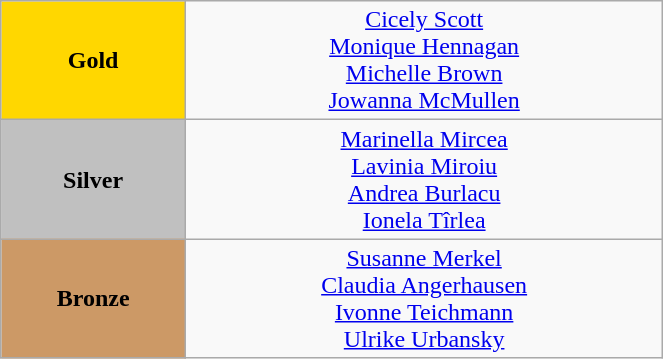<table class="wikitable" style="text-align:center; " width="35%">
<tr>
<td bgcolor="gold"><strong>Gold</strong></td>
<td><a href='#'>Cicely Scott</a><br><a href='#'>Monique Hennagan</a><br><a href='#'>Michelle Brown</a><br><a href='#'>Jowanna McMullen</a><br>  <small><em></em></small></td>
</tr>
<tr>
<td bgcolor="silver"><strong>Silver</strong></td>
<td><a href='#'>Marinella Mircea</a><br><a href='#'>Lavinia Miroiu</a><br><a href='#'>Andrea Burlacu</a><br><a href='#'>Ionela Tîrlea</a><br>  <small><em></em></small></td>
</tr>
<tr>
<td bgcolor="CC9966"><strong>Bronze</strong></td>
<td><a href='#'>Susanne Merkel</a><br><a href='#'>Claudia Angerhausen</a><br><a href='#'>Ivonne Teichmann</a><br><a href='#'>Ulrike Urbansky</a><br>  <small><em></em></small></td>
</tr>
</table>
